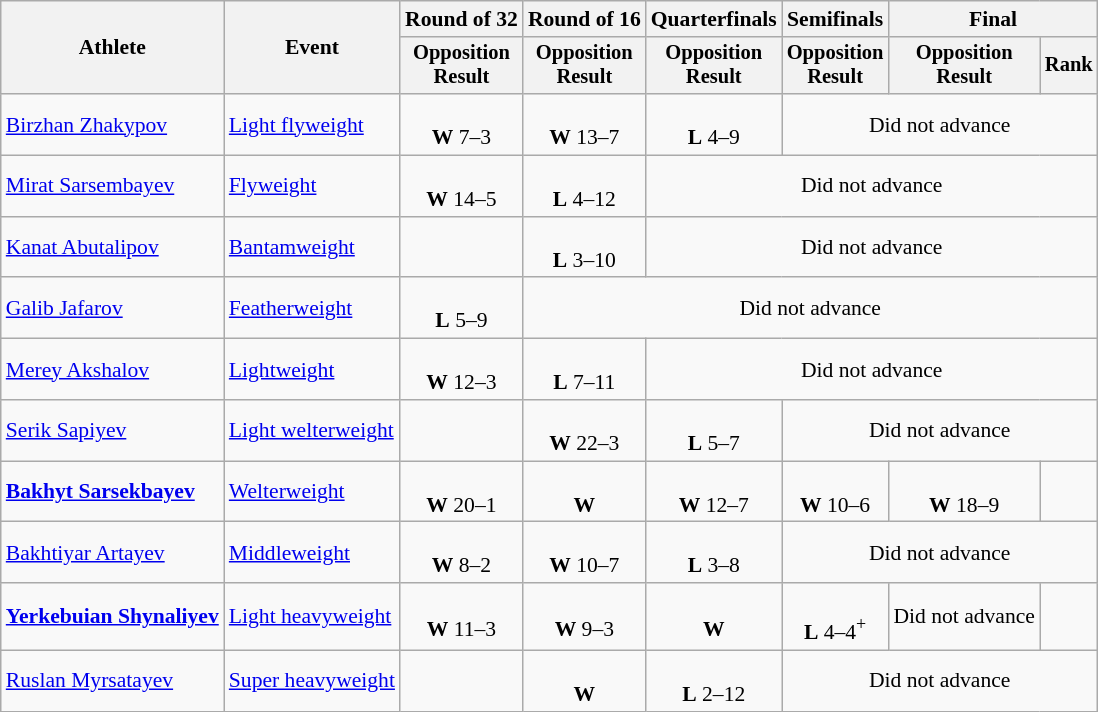<table class="wikitable" style="font-size:90%">
<tr>
<th rowspan="2">Athlete</th>
<th rowspan="2">Event</th>
<th>Round of 32</th>
<th>Round of 16</th>
<th>Quarterfinals</th>
<th>Semifinals</th>
<th colspan=2>Final</th>
</tr>
<tr style="font-size:95%">
<th>Opposition<br>Result</th>
<th>Opposition<br>Result</th>
<th>Opposition<br>Result</th>
<th>Opposition<br>Result</th>
<th>Opposition<br>Result</th>
<th>Rank</th>
</tr>
<tr align=center>
<td align=left><a href='#'>Birzhan Zhakypov</a></td>
<td align=left><a href='#'>Light flyweight</a></td>
<td><br><strong>W</strong> 7–3</td>
<td><br><strong>W</strong> 13–7</td>
<td><br><strong>L</strong> 4–9</td>
<td colspan=3>Did not advance</td>
</tr>
<tr align=center>
<td align=left><a href='#'>Mirat Sarsembayev</a></td>
<td align=left><a href='#'>Flyweight</a></td>
<td><br><strong>W</strong> 14–5</td>
<td><br><strong>L</strong> 4–12</td>
<td colspan=4>Did not advance</td>
</tr>
<tr align=center>
<td align=left><a href='#'>Kanat Abutalipov</a></td>
<td align=left><a href='#'>Bantamweight</a></td>
<td></td>
<td><br><strong>L</strong> 3–10</td>
<td colspan=4>Did not advance</td>
</tr>
<tr align=center>
<td align=left><a href='#'>Galib Jafarov</a></td>
<td align=left><a href='#'>Featherweight</a></td>
<td><br><strong>L</strong> 5–9</td>
<td colspan=5>Did not advance</td>
</tr>
<tr align=center>
<td align=left><a href='#'>Merey Akshalov</a></td>
<td align=left><a href='#'>Lightweight</a></td>
<td><br><strong>W</strong> 12–3</td>
<td><br><strong>L</strong> 7–11</td>
<td colspan=4>Did not advance</td>
</tr>
<tr align=center>
<td align=left><a href='#'>Serik Sapiyev</a></td>
<td align=left><a href='#'>Light welterweight</a></td>
<td></td>
<td><br><strong>W</strong> 22–3</td>
<td><br><strong>L</strong> 5–7</td>
<td colspan=3>Did not advance</td>
</tr>
<tr align=center>
<td align=left><strong><a href='#'>Bakhyt Sarsekbayev</a></strong></td>
<td align=left><a href='#'>Welterweight</a></td>
<td><br><strong>W</strong> 20–1</td>
<td><br><strong>W</strong> </td>
<td><br><strong>W</strong> 12–7</td>
<td><br><strong>W</strong> 10–6</td>
<td><br><strong>W</strong> 18–9</td>
<td></td>
</tr>
<tr align=center>
<td align=left><a href='#'>Bakhtiyar Artayev</a></td>
<td align=left><a href='#'>Middleweight</a></td>
<td><br><strong>W</strong> 8–2</td>
<td><br><strong>W</strong> 10–7</td>
<td><br><strong>L</strong> 3–8</td>
<td colspan=3>Did not advance</td>
</tr>
<tr align=center>
<td align=left><strong><a href='#'>Yerkebuian Shynaliyev</a></strong></td>
<td align=left><a href='#'>Light heavyweight</a></td>
<td><br><strong>W</strong> 11–3</td>
<td><br><strong>W</strong> 9–3</td>
<td><br><strong>W</strong> </td>
<td><br><strong>L</strong> 4–4<sup>+</sup></td>
<td>Did not advance</td>
<td></td>
</tr>
<tr align=center>
<td align=left><a href='#'>Ruslan Myrsatayev</a></td>
<td align=left><a href='#'>Super heavyweight</a></td>
<td></td>
<td><br><strong>W</strong> </td>
<td><br><strong>L</strong> 2–12</td>
<td colspan=3>Did not advance</td>
</tr>
</table>
